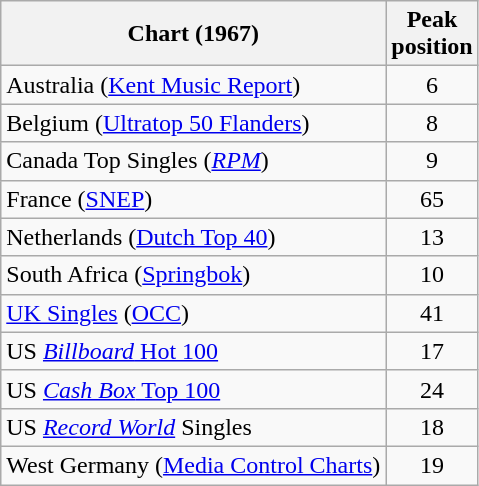<table class="wikitable sortable">
<tr>
<th>Chart (1967)</th>
<th>Peak<br>position</th>
</tr>
<tr>
<td>Australia (<a href='#'>Kent Music Report</a>)</td>
<td style="text-align:center;">6</td>
</tr>
<tr>
<td>Belgium (<a href='#'>Ultratop 50 Flanders</a>)</td>
<td style="text-align:center;">8</td>
</tr>
<tr>
<td>Canada Top Singles (<em><a href='#'>RPM</a></em>)</td>
<td style="text-align:center;">9</td>
</tr>
<tr>
<td>France (<a href='#'>SNEP</a>)</td>
<td style="text-align:center;">65</td>
</tr>
<tr>
<td>Netherlands (<a href='#'>Dutch Top 40</a>)</td>
<td style="text-align:center;">13</td>
</tr>
<tr>
<td>South Africa (<a href='#'>Springbok</a>)</td>
<td align="center">10</td>
</tr>
<tr>
<td><a href='#'>UK Singles</a> (<a href='#'>OCC</a>)</td>
<td style="text-align:center;">41</td>
</tr>
<tr>
<td>US <a href='#'><em>Billboard</em> Hot 100</a></td>
<td style="text-align:center;">17</td>
</tr>
<tr>
<td>US <a href='#'><em>Cash Box</em> Top 100</a></td>
<td style="text-align:center;">24</td>
</tr>
<tr>
<td>US <em><a href='#'>Record World</a></em> Singles</td>
<td style="text-align:center;">18</td>
</tr>
<tr>
<td>West Germany (<a href='#'>Media Control Charts</a>)</td>
<td style="text-align:center;">19</td>
</tr>
</table>
